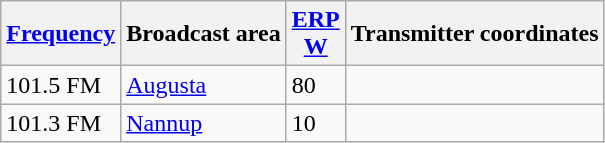<table class="wikitable sortable">
<tr>
<th data-sort-type="number"><a href='#'>Frequency</a></th>
<th>Broadcast area</th>
<th data-sort-type="number"><a href='#'>ERP</a><br><a href='#'>W</a></th>
<th class="unsortable">Transmitter coordinates</th>
</tr>
<tr>
<td>101.5 FM</td>
<td><a href='#'>Augusta</a></td>
<td>80</td>
<td></td>
</tr>
<tr>
<td>101.3 FM</td>
<td><a href='#'>Nannup</a></td>
<td>10</td>
<td></td>
</tr>
</table>
